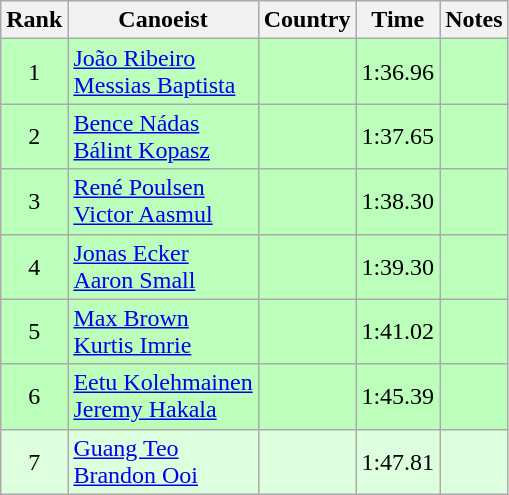<table class="wikitable" style="text-align:center">
<tr>
<th>Rank</th>
<th>Canoeist</th>
<th>Country</th>
<th>Time</th>
<th>Notes</th>
</tr>
<tr bgcolor=bbffbb>
<td>1</td>
<td align="left"><a href='#'>João Ribeiro</a><br><a href='#'>Messias Baptista</a></td>
<td align="left"></td>
<td>1:36.96</td>
<td></td>
</tr>
<tr bgcolor=bbffbb>
<td>2</td>
<td align="left"><a href='#'>Bence Nádas</a><br><a href='#'>Bálint Kopasz</a></td>
<td align="left"></td>
<td>1:37.65</td>
<td></td>
</tr>
<tr bgcolor=bbffbb>
<td>3</td>
<td align="left"><a href='#'>René Poulsen</a><br><a href='#'>Victor Aasmul</a></td>
<td align="left"></td>
<td>1:38.30</td>
<td></td>
</tr>
<tr bgcolor=bbffbb>
<td>4</td>
<td align="left"><a href='#'>Jonas Ecker</a><br><a href='#'>Aaron Small</a></td>
<td align="left"></td>
<td>1:39.30</td>
<td></td>
</tr>
<tr bgcolor=bbffbb>
<td>5</td>
<td align="left"><a href='#'>Max Brown</a><br><a href='#'>Kurtis Imrie</a></td>
<td align="left"></td>
<td>1:41.02</td>
<td></td>
</tr>
<tr bgcolor=bbffbb>
<td>6</td>
<td align="left"><a href='#'>Eetu Kolehmainen</a><br><a href='#'>Jeremy Hakala</a></td>
<td align="left"></td>
<td>1:45.39</td>
<td></td>
</tr>
<tr bgcolor=ddffdd>
<td>7</td>
<td align="left"><a href='#'>Guang Teo</a><br><a href='#'>Brandon Ooi</a></td>
<td align="left"></td>
<td>1:47.81</td>
<td></td>
</tr>
</table>
